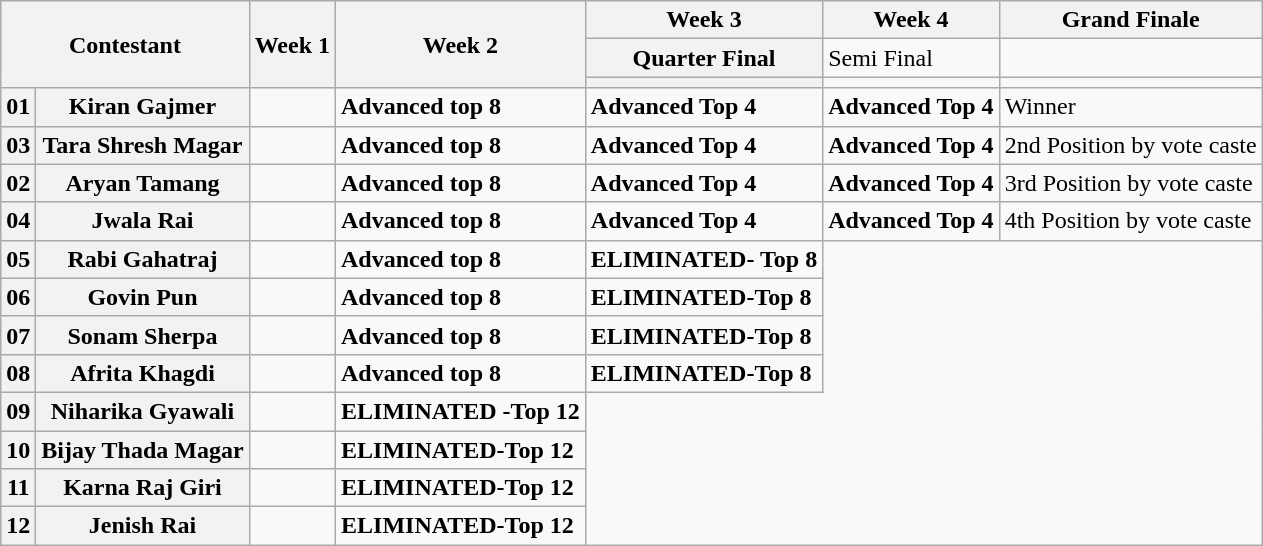<table class="wikitable">
<tr>
<th colspan="2" rowspan="3">Contestant</th>
<th rowspan="3">Week 1</th>
<th rowspan="3">Week 2</th>
<th>Week 3</th>
<th>Week 4</th>
<th>Grand Finale</th>
</tr>
<tr>
<th>Quarter Final</th>
<td>Semi Final</td>
<td></td>
</tr>
<tr>
<th></th>
<td></td>
<td></td>
</tr>
<tr>
<th>01</th>
<th>Kiran Gajmer</th>
<td></td>
<td><strong>Advanced top 8</strong></td>
<td><strong>Advanced Top 4</strong></td>
<td><strong>Advanced Top 4</strong></td>
<td>Winner</td>
</tr>
<tr>
<th>03</th>
<th>Tara Shresh Magar</th>
<td></td>
<td><strong>Advanced top 8</strong></td>
<td><strong>Advanced Top 4</strong></td>
<td><strong>Advanced Top 4</strong></td>
<td>2nd Position by vote caste</td>
</tr>
<tr>
<th>02</th>
<th>Aryan Tamang</th>
<td></td>
<td><strong>Advanced top 8</strong></td>
<td><strong>Advanced Top 4</strong></td>
<td><strong>Advanced Top 4</strong></td>
<td>3rd Position by vote caste</td>
</tr>
<tr>
<th>04</th>
<th>Jwala Rai</th>
<td></td>
<td><strong>Advanced top 8</strong></td>
<td><strong>Advanced Top 4</strong></td>
<td><strong>Advanced Top 4</strong></td>
<td>4th Position by vote caste</td>
</tr>
<tr>
<th>05</th>
<th>Rabi Gahatraj</th>
<td></td>
<td><strong>Advanced top 8</strong></td>
<td><strong>ELIMINATED- Top 8</strong></td>
</tr>
<tr>
<th>06</th>
<th>Govin Pun</th>
<td></td>
<td><strong>Advanced top 8</strong></td>
<td><strong>ELIMINATED-Top 8</strong></td>
</tr>
<tr>
<th>07</th>
<th>Sonam Sherpa</th>
<td></td>
<td><strong>Advanced top 8</strong></td>
<td><strong>ELIMINATED-Top 8</strong></td>
</tr>
<tr>
<th>08</th>
<th>Afrita Khagdi</th>
<td></td>
<td><strong>Advanced top 8</strong></td>
<td><strong>ELIMINATED-Top 8</strong></td>
</tr>
<tr>
<th>09</th>
<th>Niharika Gyawali</th>
<td></td>
<td><strong>ELIMINATED -Top 12</strong></td>
</tr>
<tr>
<th>10</th>
<th>Bijay Thada Magar</th>
<td></td>
<td><strong>ELIMINATED-Top 12</strong></td>
</tr>
<tr>
<th>11</th>
<th>Karna Raj Giri</th>
<td></td>
<td><strong>ELIMINATED-Top 12</strong></td>
</tr>
<tr>
<th>12</th>
<th>Jenish Rai</th>
<td></td>
<td><strong>ELIMINATED-Top 12</strong></td>
</tr>
</table>
